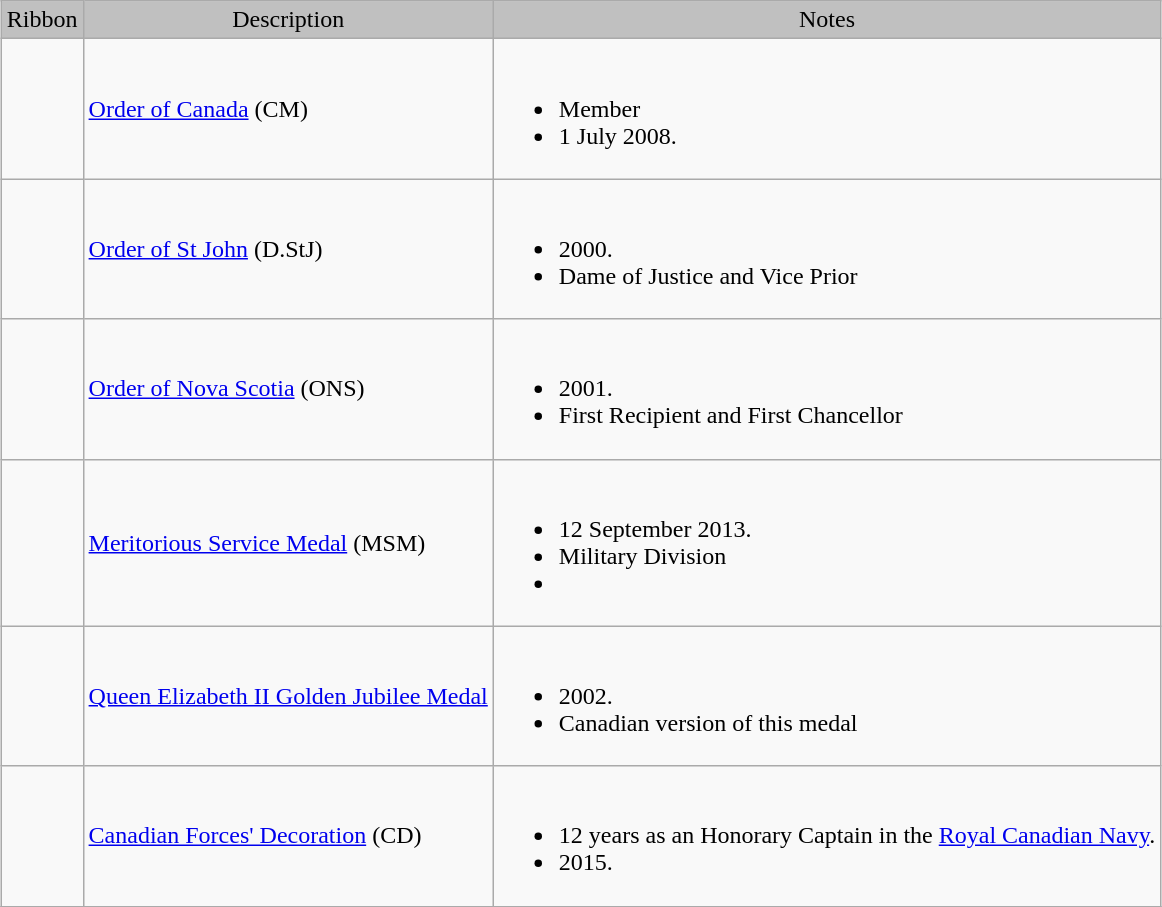<table class="wikitable" style="margin:1em auto;">
<tr style="background:silver;" align="center">
<td>Ribbon</td>
<td>Description</td>
<td>Notes</td>
</tr>
<tr>
<td></td>
<td><a href='#'>Order of Canada</a> (CM)</td>
<td><br><ul><li>Member</li><li>1 July 2008.</li></ul></td>
</tr>
<tr>
<td></td>
<td><a href='#'>Order of St John</a> (D.StJ)</td>
<td><br><ul><li>2000.</li><li>Dame of Justice and Vice Prior</li></ul></td>
</tr>
<tr>
<td></td>
<td><a href='#'>Order of Nova Scotia</a> (ONS)</td>
<td><br><ul><li>2001.</li><li>First Recipient and First Chancellor</li></ul></td>
</tr>
<tr>
<td></td>
<td><a href='#'>Meritorious Service Medal</a> (MSM)</td>
<td><br><ul><li>12 September 2013.</li><li>Military Division</li><li></li></ul></td>
</tr>
<tr>
<td></td>
<td><a href='#'>Queen Elizabeth II Golden Jubilee Medal</a></td>
<td><br><ul><li>2002.</li><li>Canadian version of this medal</li></ul></td>
</tr>
<tr>
<td></td>
<td><a href='#'>Canadian Forces' Decoration</a> (CD)</td>
<td><br><ul><li>12 years as an Honorary Captain in the <a href='#'>Royal Canadian Navy</a>.</li><li>2015.</li></ul></td>
</tr>
<tr>
</tr>
</table>
